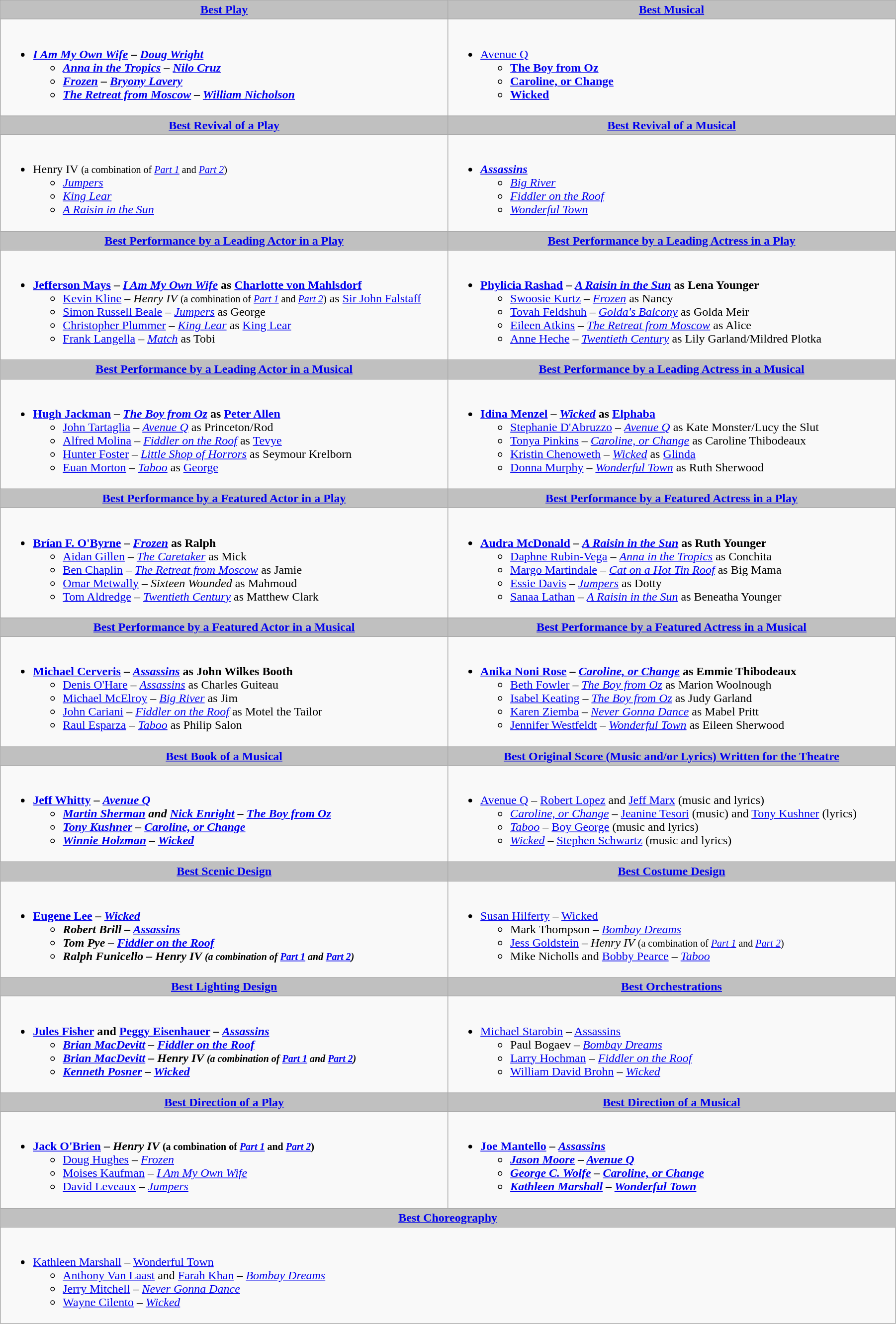<table class=wikitable width="95%">
<tr>
<th style="background:#C0C0C0;" ! width="50%"><a href='#'>Best Play</a></th>
<th style="background:#C0C0C0;" ! width="50%"><a href='#'>Best Musical</a></th>
</tr>
<tr>
<td valign="top"><br><ul><li><strong><em><a href='#'>I Am My Own Wife</a><em> – <a href='#'>Doug Wright</a><strong><ul><li></em><a href='#'>Anna in the Tropics</a><em> – <a href='#'>Nilo Cruz</a></li><li></em><a href='#'>Frozen</a><em> – <a href='#'>Bryony Lavery</a></li><li></em><a href='#'>The Retreat from Moscow</a><em> – <a href='#'>William Nicholson</a></li></ul></li></ul></td>
<td valign="top"><br><ul><li></em></strong><a href='#'>Avenue Q</a><strong><em><ul><li></em><a href='#'>The Boy from Oz</a><em></li><li></em><a href='#'>Caroline, or Change</a><em></li><li></em><a href='#'>Wicked</a><em></li></ul></li></ul></td>
</tr>
<tr>
<th style="background:#C0C0C0;" ! style="width="50%"><a href='#'>Best Revival of a Play</a></th>
<th style="background:#C0C0C0;" ! style="width="50%"><a href='#'>Best Revival of a Musical</a></th>
</tr>
<tr>
<td valign="top"><br><ul><li></em></strong>Henry IV</em> <small>(a combination of <em><a href='#'>Part 1</a></em> and <em><a href='#'>Part 2</a></em>)</small></strong><ul><li><em><a href='#'>Jumpers</a></em></li><li><em><a href='#'>King Lear</a></em></li><li><em><a href='#'>A Raisin in the Sun</a></em></li></ul></li></ul></td>
<td valign="top"><br><ul><li><strong><em><a href='#'>Assassins</a></em></strong><ul><li><em><a href='#'>Big River</a></em></li><li><em><a href='#'>Fiddler on the Roof</a></em></li><li><em><a href='#'>Wonderful Town</a></em></li></ul></li></ul></td>
</tr>
<tr>
<th style="background:#C0C0C0;" ! style="width="50%"><a href='#'>Best Performance by a Leading Actor in a Play</a></th>
<th style="background:#C0C0C0;" ! style="width="50%"><a href='#'>Best Performance by a Leading Actress in a Play</a></th>
</tr>
<tr>
<td valign="top"><br><ul><li><strong><a href='#'>Jefferson Mays</a> – <em><a href='#'>I Am My Own Wife</a></em> as <a href='#'>Charlotte von Mahlsdorf</a></strong><ul><li><a href='#'>Kevin Kline</a> – <em>Henry IV</em> <small>(a combination of <em><a href='#'>Part 1</a></em> and <em><a href='#'>Part 2</a></em>)</small> as <a href='#'>Sir John Falstaff</a></li><li><a href='#'>Simon Russell Beale</a> – <em><a href='#'>Jumpers</a></em> as George</li><li><a href='#'>Christopher Plummer</a> – <em><a href='#'>King Lear</a></em> as <a href='#'>King Lear</a></li><li><a href='#'>Frank Langella</a> – <em><a href='#'>Match</a></em> as Tobi</li></ul></li></ul></td>
<td valign="top"><br><ul><li><strong><a href='#'>Phylicia Rashad</a> – <em><a href='#'>A Raisin in the Sun</a></em> as Lena Younger</strong><ul><li><a href='#'>Swoosie Kurtz</a> – <em><a href='#'>Frozen</a></em> as Nancy</li><li><a href='#'>Tovah Feldshuh</a> – <em><a href='#'>Golda's Balcony</a></em> as Golda Meir</li><li><a href='#'>Eileen Atkins</a> – <em><a href='#'>The Retreat from Moscow</a></em> as Alice</li><li><a href='#'>Anne Heche</a> – <em><a href='#'>Twentieth Century</a></em> as Lily Garland/Mildred Plotka</li></ul></li></ul></td>
</tr>
<tr>
<th style="background:#C0C0C0;" ! style="width="50%"><a href='#'>Best Performance by a Leading Actor in a Musical</a></th>
<th style="background:#C0C0C0;" ! style="width="50%"><a href='#'>Best Performance by a Leading Actress in a Musical</a></th>
</tr>
<tr>
<td valign="top"><br><ul><li><strong><a href='#'>Hugh Jackman</a> – <em><a href='#'>The Boy from Oz</a></em> as <a href='#'>Peter Allen</a></strong><ul><li><a href='#'>John Tartaglia</a> – <em><a href='#'>Avenue Q</a></em> as Princeton/Rod</li><li><a href='#'>Alfred Molina</a> – <em><a href='#'>Fiddler on the Roof</a></em> as <a href='#'>Tevye</a></li><li><a href='#'>Hunter Foster</a> – <em><a href='#'>Little Shop of Horrors</a></em> as Seymour Krelborn</li><li><a href='#'>Euan Morton</a> – <em><a href='#'>Taboo</a></em> as <a href='#'>George</a></li></ul></li></ul></td>
<td valign="top"><br><ul><li><strong><a href='#'>Idina Menzel</a> – <em><a href='#'>Wicked</a></em> as <a href='#'>Elphaba</a></strong><ul><li><a href='#'>Stephanie D'Abruzzo</a> – <em><a href='#'>Avenue Q</a></em> as Kate Monster/Lucy the Slut</li><li><a href='#'>Tonya Pinkins</a> – <em><a href='#'>Caroline, or Change</a></em> as Caroline Thibodeaux</li><li><a href='#'>Kristin Chenoweth</a> – <em><a href='#'>Wicked</a></em> as <a href='#'>Glinda</a></li><li><a href='#'>Donna Murphy</a> – <em><a href='#'>Wonderful Town</a></em> as Ruth Sherwood</li></ul></li></ul></td>
</tr>
<tr>
<th style="background:#C0C0C0;" ! style="width="50%"><a href='#'>Best Performance by a Featured Actor in a Play</a></th>
<th style="background:#C0C0C0;" ! style="width="50%"><a href='#'>Best Performance by a Featured Actress in a Play</a></th>
</tr>
<tr>
<td valign="top"><br><ul><li><strong><a href='#'>Brían F. O'Byrne</a> – <em><a href='#'>Frozen</a></em> as Ralph</strong><ul><li><a href='#'>Aidan Gillen</a> – <em><a href='#'>The Caretaker</a></em> as Mick</li><li><a href='#'>Ben Chaplin</a> – <em><a href='#'>The Retreat from Moscow</a></em> as Jamie</li><li><a href='#'>Omar Metwally</a> – <em>Sixteen Wounded</em> as Mahmoud</li><li><a href='#'>Tom Aldredge</a> – <em><a href='#'>Twentieth Century</a></em> as Matthew Clark</li></ul></li></ul></td>
<td valign="top"><br><ul><li><strong><a href='#'>Audra McDonald</a> – <em><a href='#'>A Raisin in the Sun</a></em> as Ruth Younger</strong><ul><li><a href='#'>Daphne Rubin-Vega</a> – <em><a href='#'>Anna in the Tropics</a></em> as Conchita</li><li><a href='#'>Margo Martindale</a> – <em><a href='#'>Cat on a Hot Tin Roof</a></em> as Big Mama</li><li><a href='#'>Essie Davis</a> – <em><a href='#'>Jumpers</a></em> as Dotty</li><li><a href='#'>Sanaa Lathan</a> – <em><a href='#'>A Raisin in the Sun</a></em> as Beneatha Younger</li></ul></li></ul></td>
</tr>
<tr>
<th style="background:#C0C0C0;" ! style="width="50%"><a href='#'>Best Performance by a Featured Actor in a Musical</a></th>
<th style="background:#C0C0C0;" ! style="width="50%"><a href='#'>Best Performance by a Featured Actress in a Musical</a></th>
</tr>
<tr>
<td valign="top"><br><ul><li><strong><a href='#'>Michael Cerveris</a> – <em><a href='#'>Assassins</a></em> as John Wilkes Booth</strong><ul><li><a href='#'>Denis O'Hare</a> – <em><a href='#'>Assassins</a></em> as Charles Guiteau</li><li><a href='#'>Michael McElroy</a> – <em><a href='#'>Big River</a></em> as Jim</li><li><a href='#'>John Cariani</a> – <em><a href='#'>Fiddler on the Roof</a></em> as Motel the Tailor</li><li><a href='#'>Raul Esparza</a> – <em><a href='#'>Taboo</a></em> as Philip Salon</li></ul></li></ul></td>
<td valign="top"><br><ul><li><strong><a href='#'>Anika Noni Rose</a> – <em><a href='#'>Caroline, or Change</a></em> as Emmie Thibodeaux</strong><ul><li><a href='#'>Beth Fowler</a> – <em><a href='#'>The Boy from Oz</a></em> as Marion Woolnough</li><li><a href='#'>Isabel Keating</a> – <em><a href='#'>The Boy from Oz</a></em> as Judy Garland</li><li><a href='#'>Karen Ziemba</a> – <em><a href='#'>Never Gonna Dance</a></em> as Mabel Pritt</li><li><a href='#'>Jennifer Westfeldt</a> – <em><a href='#'>Wonderful Town</a></em> as Eileen Sherwood</li></ul></li></ul></td>
</tr>
<tr>
<th style="background:#C0C0C0;" ! style="width="50%"><a href='#'>Best Book of a Musical</a></th>
<th style="background:#C0C0C0;" ! style="width="50%"><a href='#'>Best Original Score (Music and/or Lyrics) Written for the Theatre</a></th>
</tr>
<tr>
<td valign="top"><br><ul><li><strong><a href='#'>Jeff Whitty</a> – <em><a href='#'>Avenue Q</a><strong><em><ul><li><a href='#'>Martin Sherman</a> and <a href='#'>Nick Enright</a> – </em><a href='#'>The Boy from Oz</a><em></li><li><a href='#'>Tony Kushner</a> – </em><a href='#'>Caroline, or Change</a><em></li><li><a href='#'>Winnie Holzman</a> – </em><a href='#'>Wicked</a><em></li></ul></li></ul></td>
<td valign="top"><br><ul><li></em></strong><a href='#'>Avenue Q</a></em> – <a href='#'>Robert Lopez</a> and <a href='#'>Jeff Marx</a> (music and lyrics)</strong><ul><li><em><a href='#'>Caroline, or Change</a></em> – <a href='#'>Jeanine Tesori</a> (music) and <a href='#'>Tony Kushner</a> (lyrics)</li><li><em><a href='#'>Taboo</a></em> – <a href='#'>Boy George</a> (music and lyrics)</li><li><em><a href='#'>Wicked</a></em> – <a href='#'>Stephen Schwartz</a> (music and lyrics)</li></ul></li></ul></td>
</tr>
<tr>
<th style="background:#C0C0C0;" ! style="width="50%"><a href='#'>Best Scenic Design</a></th>
<th style="background:#C0C0C0;" ! style="width="50%"><a href='#'>Best Costume Design</a></th>
</tr>
<tr>
<td valign="top"><br><ul><li><strong><a href='#'>Eugene Lee</a> – <em><a href='#'>Wicked</a><strong><em><ul><li>Robert Brill – </em><a href='#'>Assassins</a><em></li><li>Tom Pye – </em><a href='#'>Fiddler on the Roof</a><em></li><li>Ralph Funicello – </em>Henry IV<em> <small>(a combination of </em><a href='#'>Part 1</a><em> and </em><a href='#'>Part 2</a><em>)</small></li></ul></li></ul></td>
<td valign="top"><br><ul><li></strong><a href='#'>Susan Hilferty</a> – </em><a href='#'>Wicked</a></em></strong><ul><li>Mark Thompson – <em><a href='#'>Bombay Dreams</a></em></li><li><a href='#'>Jess Goldstein</a> – <em>Henry IV</em> <small>(a combination of <em><a href='#'>Part 1</a></em> and <em><a href='#'>Part 2</a></em>)</small></li><li>Mike Nicholls and <a href='#'>Bobby Pearce</a> – <em><a href='#'>Taboo</a></em></li></ul></li></ul></td>
</tr>
<tr>
<th style="background:#C0C0C0;" ! style="width="50%"><a href='#'>Best Lighting Design</a></th>
<th style="background:#C0C0C0;" ! style="width="50%"><a href='#'>Best Orchestrations</a></th>
</tr>
<tr>
<td valign="top"><br><ul><li><strong><a href='#'>Jules Fisher</a> and <a href='#'>Peggy Eisenhauer</a> – <em><a href='#'>Assassins</a><strong><em><ul><li><a href='#'>Brian MacDevitt</a> – </em><a href='#'>Fiddler on the Roof</a><em></li><li><a href='#'>Brian MacDevitt</a> – </em>Henry IV<em> <small>(a combination of </em><a href='#'>Part 1</a><em> and </em><a href='#'>Part 2</a><em>)</small></li><li><a href='#'>Kenneth Posner</a> – </em><a href='#'>Wicked</a><em></li></ul></li></ul></td>
<td valign="top"><br><ul><li></strong><a href='#'>Michael Starobin</a> – </em><a href='#'>Assassins</a></em></strong><ul><li>Paul Bogaev – <em><a href='#'>Bombay Dreams</a></em></li><li><a href='#'>Larry Hochman</a> – <em><a href='#'>Fiddler on the Roof</a></em></li><li><a href='#'>William David Brohn</a> – <em><a href='#'>Wicked</a></em></li></ul></li></ul></td>
</tr>
<tr>
<th style="background:#C0C0C0;" ! style="width="50%"><a href='#'>Best Direction of a Play</a></th>
<th style="background:#C0C0C0;" ! style="width="50%"><a href='#'>Best Direction of a Musical</a></th>
</tr>
<tr>
<td valign="top"><br><ul><li><strong><a href='#'>Jack O'Brien</a> – <em>Henry IV</em> <small>(a combination of <em><a href='#'>Part 1</a></em> and <em><a href='#'>Part 2</a></em>)</small></strong><ul><li><a href='#'>Doug Hughes</a> – <em><a href='#'>Frozen</a></em></li><li><a href='#'>Moises Kaufman</a> – <em><a href='#'>I Am My Own Wife</a></em></li><li><a href='#'>David Leveaux</a> – <em><a href='#'>Jumpers</a></em></li></ul></li></ul></td>
<td valign="top"><br><ul><li><strong><a href='#'>Joe Mantello</a> – <em><a href='#'>Assassins</a><strong><em><ul><li><a href='#'>Jason Moore</a> – </em><a href='#'>Avenue Q</a><em></li><li><a href='#'>George C. Wolfe</a> – </em><a href='#'>Caroline, or Change</a><em></li><li><a href='#'>Kathleen Marshall</a> – </em><a href='#'>Wonderful Town</a><em></li></ul></li></ul></td>
</tr>
<tr>
<th colspan="2" style="background:#C0C0C0;" ! style="width="50%"><a href='#'>Best Choreography</a></th>
</tr>
<tr>
<td colspan="2" valign="top"><br><ul><li></strong><a href='#'>Kathleen Marshall</a> – </em><a href='#'>Wonderful Town</a></em></strong><ul><li><a href='#'>Anthony Van Laast</a> and <a href='#'>Farah Khan</a> – <em><a href='#'>Bombay Dreams</a></em></li><li><a href='#'>Jerry Mitchell</a> – <em><a href='#'>Never Gonna Dance</a></em></li><li><a href='#'>Wayne Cilento</a> – <em><a href='#'>Wicked</a></em></li></ul></li></ul></td>
</tr>
</table>
